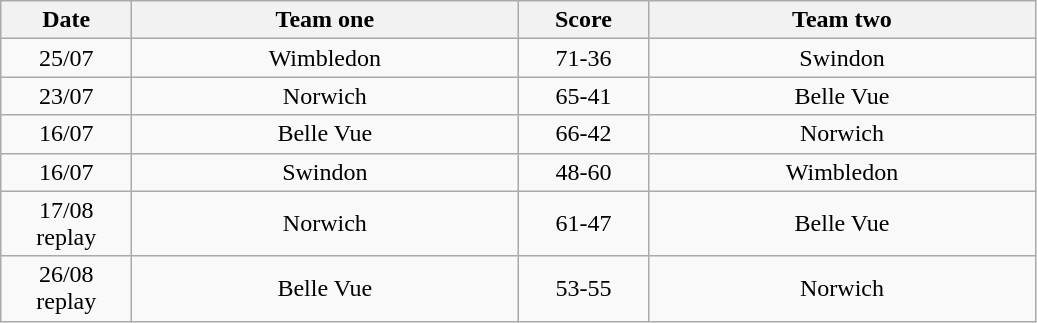<table class="wikitable" style="text-align: center">
<tr>
<th width=80>Date</th>
<th width=250>Team one</th>
<th width=80>Score</th>
<th width=250>Team two</th>
</tr>
<tr>
<td>25/07</td>
<td>Wimbledon</td>
<td>71-36</td>
<td>Swindon</td>
</tr>
<tr>
<td>23/07</td>
<td>Norwich</td>
<td>65-41</td>
<td>Belle Vue</td>
</tr>
<tr>
<td>16/07</td>
<td>Belle Vue</td>
<td>66-42</td>
<td>Norwich</td>
</tr>
<tr>
<td>16/07</td>
<td>Swindon</td>
<td>48-60</td>
<td>Wimbledon</td>
</tr>
<tr>
<td>17/08<br>replay</td>
<td>Norwich</td>
<td>61-47</td>
<td>Belle Vue</td>
</tr>
<tr>
<td>26/08<br>replay</td>
<td>Belle Vue</td>
<td>53-55</td>
<td>Norwich</td>
</tr>
</table>
